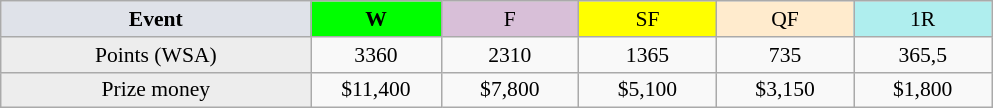<table class=wikitable style=font-size:90%;text-align:center>
<tr>
<td style="width:200px; background:#dfe2e9;"><strong>Event</strong></td>
<td style="width:80px; background:lime;"><strong>W</strong></td>
<td style="width:85px; background:thistle;">F</td>
<td style="width:85px; background:#ff0;">SF</td>
<td style="width:85px; background:#ffebcd;">QF</td>
<td style="width:85px; background:#afeeee;">1R</td>
</tr>
<tr>
<td style="background:#ededed;">Points (WSA)</td>
<td>3360</td>
<td>2310</td>
<td>1365</td>
<td>735</td>
<td>365,5</td>
</tr>
<tr>
<td style="background:#ededed;">Prize money</td>
<td>$11,400</td>
<td>$7,800</td>
<td>$5,100</td>
<td>$3,150</td>
<td>$1,800</td>
</tr>
</table>
